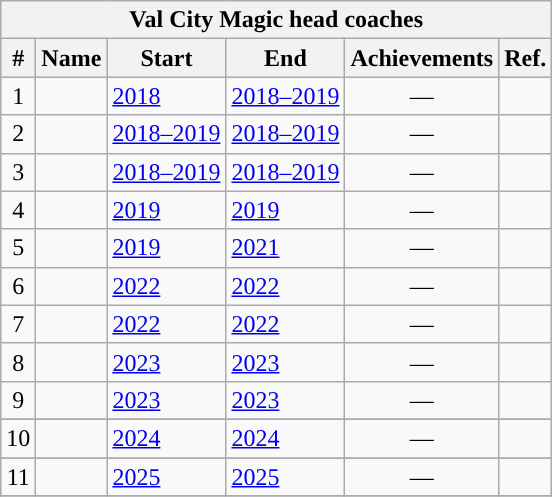<table class="wikitable sortable">
<tr>
<th colspan="6">Val City Magic head coaches</th>
</tr>
<tr>
<th>#</th>
<th>Name</th>
<th>Start</th>
<th>End</th>
<th>Achievements</th>
<th>Ref.</th>
</tr>
<tr>
<td align=center>1</td>
<td></td>
<td><a href='#'>2018</a></td>
<td><a href='#'>2018–2019</a></td>
<td align=center>—</td>
<td></td>
</tr>
<tr>
<td align=center>2</td>
<td></td>
<td><a href='#'>2018–2019</a></td>
<td><a href='#'>2018–2019</a></td>
<td align=center>—</td>
<td></td>
</tr>
<tr>
<td align=center>3</td>
<td></td>
<td><a href='#'>2018–2019</a></td>
<td><a href='#'>2018–2019</a></td>
<td align=center>—</td>
<td></td>
</tr>
<tr>
<td align=center>4</td>
<td></td>
<td><a href='#'>2019</a></td>
<td><a href='#'>2019</a></td>
<td align=center>—</td>
<td></td>
</tr>
<tr>
<td align=center>5</td>
<td></td>
<td><a href='#'>2019</a></td>
<td><a href='#'>2021</a></td>
<td align=center>—</td>
<td></td>
</tr>
<tr>
<td align=center>6</td>
<td></td>
<td><a href='#'>2022</a></td>
<td><a href='#'>2022</a></td>
<td align=center>—</td>
<td></td>
</tr>
<tr>
<td align=center>7</td>
<td></td>
<td><a href='#'>2022</a></td>
<td><a href='#'>2022</a></td>
<td align=center>—</td>
<td></td>
</tr>
<tr>
<td align=center>8</td>
<td></td>
<td><a href='#'>2023</a></td>
<td><a href='#'>2023</a></td>
<td align=center>—</td>
<td></td>
</tr>
<tr>
<td align=center>9</td>
<td></td>
<td><a href='#'>2023</a></td>
<td><a href='#'>2023</a></td>
<td align=center>—</td>
<td></td>
</tr>
<tr>
</tr>
<tr>
<td align=center>10</td>
<td></td>
<td><a href='#'>2024</a></td>
<td><a href='#'>2024</a></td>
<td align=center>—</td>
<td></td>
</tr>
<tr>
</tr>
<tr>
<td align=center>11</td>
<td></td>
<td><a href='#'>2025</a></td>
<td><a href='#'>2025</a></td>
<td align=center>—</td>
<td></td>
</tr>
<tr>
</tr>
</table>
